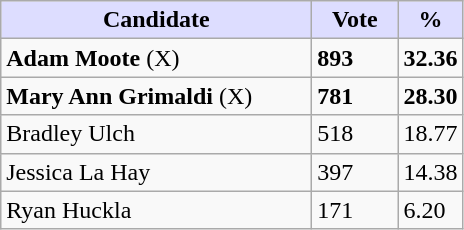<table class="wikitable">
<tr>
<th style="background:#ddf; width:200px;">Candidate</th>
<th style="background:#ddf; width:50px;">Vote</th>
<th style="background:#ddf; width:30px;">%</th>
</tr>
<tr>
<td><strong>Adam Moote</strong> (X)</td>
<td><strong>893</strong></td>
<td><strong>32.36</strong></td>
</tr>
<tr>
<td><strong>Mary Ann Grimaldi</strong> (X)</td>
<td><strong>781</strong></td>
<td><strong>28.30</strong></td>
</tr>
<tr>
<td>Bradley Ulch</td>
<td>518</td>
<td>18.77</td>
</tr>
<tr>
<td>Jessica La Hay</td>
<td>397</td>
<td>14.38</td>
</tr>
<tr>
<td>Ryan Huckla</td>
<td>171</td>
<td>6.20</td>
</tr>
</table>
